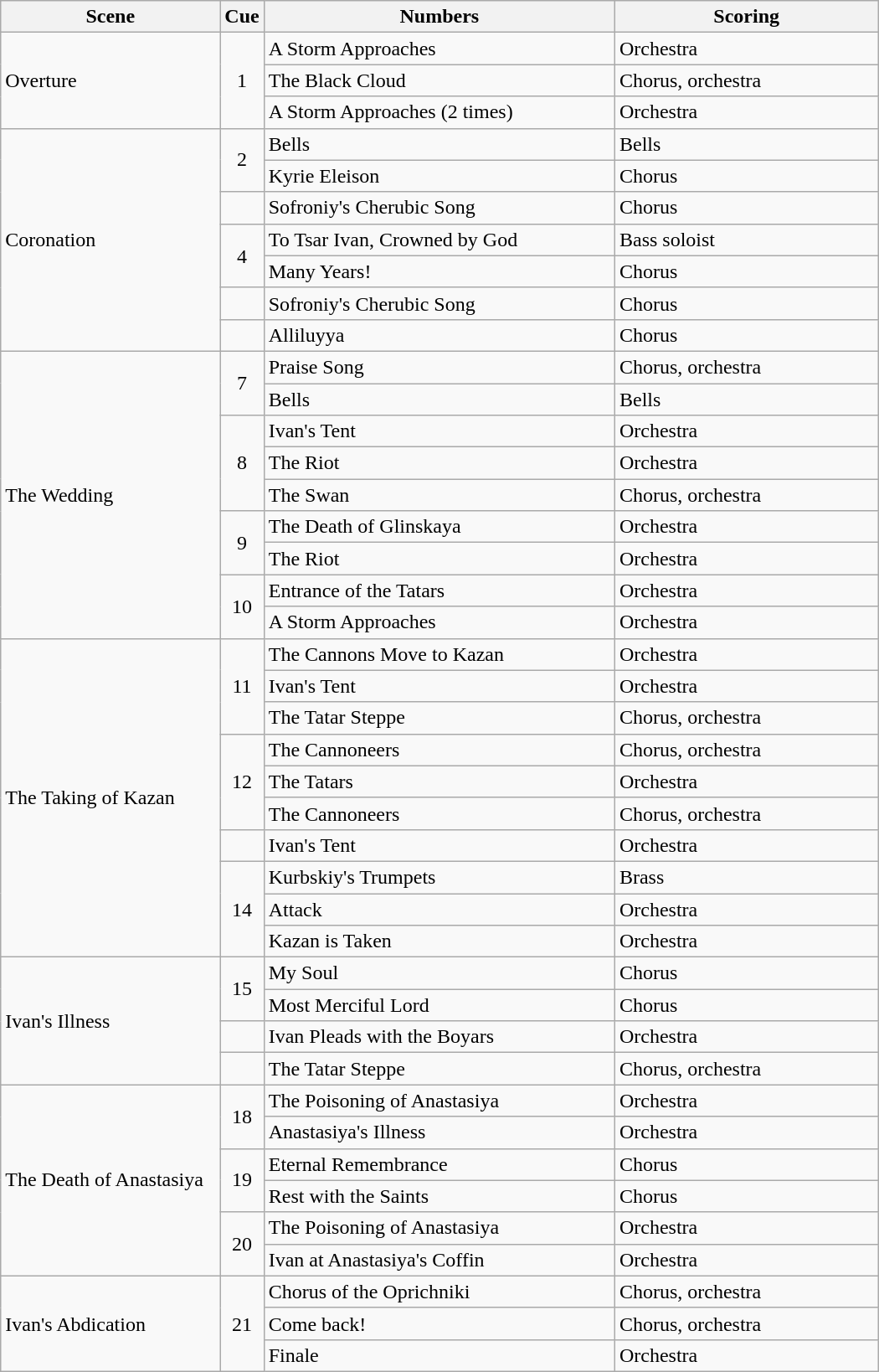<table class="wikitable" border="1"; style="text-align: left"; style="width:50em; font-size:90%; line-height:1.5">
<tr>
<th style="width:25%;">Scene</th>
<th style="width:5%;">Cue</th>
<th style="width:40%;">Numbers</th>
<th style="width:30%;">Scoring</th>
</tr>
<tr>
<td rowspan=3>Overture</td>
<td rowspan=3 style="text-align:center;">1</td>
<td>A Storm Approaches</td>
<td>Orchestra</td>
</tr>
<tr>
<td>The Black Cloud</td>
<td>Chorus, orchestra</td>
</tr>
<tr>
<td>A Storm Approaches (2 times)</td>
<td>Orchestra</td>
</tr>
<tr>
<td rowspan=7>Coronation</td>
<td rowspan=2 style="text-align:center;">2</td>
<td>Bells</td>
<td>Bells</td>
</tr>
<tr>
<td>Kyrie Eleison</td>
<td>Chorus</td>
</tr>
<tr>
<td></td>
<td>Sofroniy's Cherubic Song</td>
<td>Chorus</td>
</tr>
<tr>
<td rowspan=2 style="text-align:center;">4</td>
<td>To Tsar Ivan, Crowned by God</td>
<td>Bass soloist</td>
</tr>
<tr>
<td>Many Years!</td>
<td>Chorus</td>
</tr>
<tr>
<td></td>
<td>Sofroniy's Cherubic Song</td>
<td>Chorus</td>
</tr>
<tr>
<td></td>
<td>Alliluyya</td>
<td>Chorus</td>
</tr>
<tr>
<td rowspan=9>The Wedding</td>
<td rowspan=2 style="text-align:center;">7</td>
<td>Praise Song</td>
<td>Chorus, orchestra</td>
</tr>
<tr>
<td>Bells</td>
<td>Bells</td>
</tr>
<tr>
<td rowspan=3 style="text-align:center;">8</td>
<td>Ivan's Tent</td>
<td>Orchestra</td>
</tr>
<tr>
<td>The Riot</td>
<td>Orchestra</td>
</tr>
<tr>
<td>The Swan</td>
<td>Chorus, orchestra</td>
</tr>
<tr>
<td rowspan=2 style="text-align:center;">9</td>
<td>The Death of Glinskaya</td>
<td>Orchestra</td>
</tr>
<tr>
<td>The Riot</td>
<td>Orchestra</td>
</tr>
<tr>
<td rowspan=2 style="text-align:center;">10</td>
<td>Entrance of the Tatars</td>
<td>Orchestra</td>
</tr>
<tr>
<td>A Storm Approaches</td>
<td>Orchestra</td>
</tr>
<tr>
<td rowspan=10>The Taking of Kazan</td>
<td rowspan=3 style="text-align:center;">11</td>
<td>The Cannons Move to Kazan</td>
<td>Orchestra</td>
</tr>
<tr>
<td>Ivan's Tent</td>
<td>Orchestra</td>
</tr>
<tr>
<td>The Tatar Steppe</td>
<td>Chorus, orchestra</td>
</tr>
<tr>
<td rowspan=3 style="text-align:center;">12</td>
<td>The Cannoneers</td>
<td>Chorus, orchestra</td>
</tr>
<tr>
<td>The Tatars</td>
<td>Orchestra</td>
</tr>
<tr>
<td>The Cannoneers</td>
<td>Chorus, orchestra</td>
</tr>
<tr>
<td></td>
<td>Ivan's Tent</td>
<td>Orchestra</td>
</tr>
<tr>
<td rowspan=3 style="text-align:center;">14</td>
<td>Kurbskiy's Trumpets</td>
<td>Brass</td>
</tr>
<tr>
<td>Attack</td>
<td>Orchestra</td>
</tr>
<tr>
<td>Kazan is Taken</td>
<td>Orchestra</td>
</tr>
<tr>
<td rowspan=4>Ivan's Illness</td>
<td rowspan=2 style="text-align:center;">15</td>
<td>My Soul</td>
<td>Chorus</td>
</tr>
<tr>
<td>Most Merciful Lord</td>
<td>Chorus</td>
</tr>
<tr>
<td></td>
<td>Ivan Pleads with the Boyars</td>
<td>Orchestra</td>
</tr>
<tr>
<td></td>
<td>The Tatar Steppe</td>
<td>Chorus, orchestra</td>
</tr>
<tr>
<td rowspan=6>The Death of Anastasiya</td>
<td rowspan=2 style="text-align:center;">18</td>
<td>The Poisoning of Anastasiya</td>
<td>Orchestra</td>
</tr>
<tr>
<td>Anastasiya's Illness</td>
<td>Orchestra</td>
</tr>
<tr>
<td rowspan=2 style="text-align:center;">19</td>
<td>Eternal Remembrance</td>
<td>Chorus</td>
</tr>
<tr>
<td>Rest with the Saints</td>
<td>Chorus</td>
</tr>
<tr>
<td rowspan=2 style="text-align:center;">20</td>
<td>The Poisoning of Anastasiya</td>
<td>Orchestra</td>
</tr>
<tr>
<td>Ivan at Anastasiya's Coffin</td>
<td>Orchestra</td>
</tr>
<tr>
<td rowspan=4>Ivan's Abdication</td>
<td rowspan=4 style="text-align:center;">21</td>
<td>Chorus of the Oprichniki</td>
<td>Chorus, orchestra</td>
</tr>
<tr>
<td>Come back!</td>
<td>Chorus, orchestra</td>
</tr>
<tr>
<td>Finale</td>
<td>Orchestra</td>
</tr>
</table>
